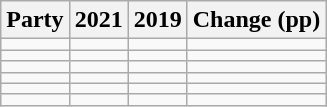<table class="wikitable" style="text-align:right;">
<tr>
<th>Party</th>
<th>2021</th>
<th>2019</th>
<th colspan="3">Change (pp)</th>
</tr>
<tr>
<td style="text-align:left;"></td>
<td></td>
<td></td>
<td></td>
</tr>
<tr>
<td style="text-align:left;"></td>
<td></td>
<td></td>
<td></td>
</tr>
<tr>
<td style="text-align:left;"></td>
<td></td>
<td></td>
<td></td>
</tr>
<tr>
<td style="text-align:left;"></td>
<td></td>
<td></td>
<td></td>
</tr>
<tr>
<td style="text-align:left;"></td>
<td></td>
<td></td>
<td></td>
</tr>
<tr>
<td style="text-align:left;"></td>
<td></td>
<td></td>
<td></td>
</tr>
</table>
